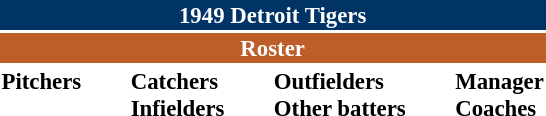<table class="toccolours" style="font-size: 95%;">
<tr>
<th colspan="10" style="background-color: #003366; color: white; text-align: center;">1949 Detroit Tigers</th>
</tr>
<tr>
<td colspan="10" style="background-color: #bd5d29; color: white; text-align: center;"><strong>Roster</strong></td>
</tr>
<tr>
<td valign="top"><strong>Pitchers</strong><br>










</td>
<td width="25px"></td>
<td valign="top"><strong>Catchers</strong><br>


<strong>Infielders</strong>






</td>
<td width="25px"></td>
<td valign="top"><strong>Outfielders</strong><br>




<strong>Other batters</strong>



</td>
<td width="25px"></td>
<td valign="top"><strong>Manager</strong><br>
<strong>Coaches</strong>

</td>
</tr>
</table>
